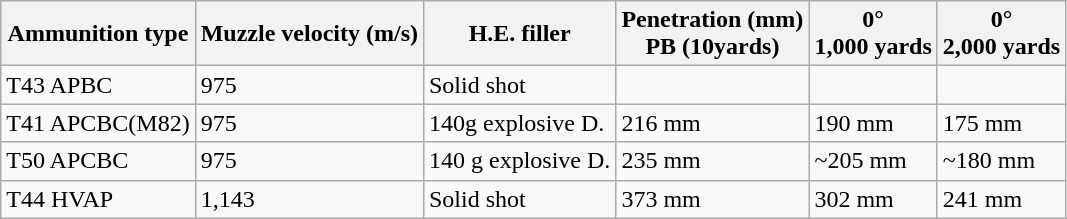<table class="wikitable">
<tr>
<th>Ammunition type</th>
<th>Muzzle velocity (m/s)</th>
<th>H.E. filler</th>
<th>Penetration (mm)<br>PB (10yards)</th>
<th>0°<br>1,000 yards</th>
<th>0°<br>2,000 yards</th>
</tr>
<tr>
<td>T43 APBC</td>
<td>975</td>
<td>Solid shot</td>
<td></td>
<td></td>
<td></td>
</tr>
<tr>
<td>T41 APCBC(M82)</td>
<td>975</td>
<td>140g explosive D.</td>
<td>216 mm</td>
<td>190 mm</td>
<td>175 mm</td>
</tr>
<tr>
<td>T50 APCBC</td>
<td>975</td>
<td>140 g explosive D.</td>
<td>235 mm</td>
<td>~205 mm</td>
<td>~180 mm</td>
</tr>
<tr>
<td>T44 HVAP</td>
<td>1,143</td>
<td>Solid shot</td>
<td>373 mm</td>
<td>302 mm</td>
<td>241 mm</td>
</tr>
</table>
